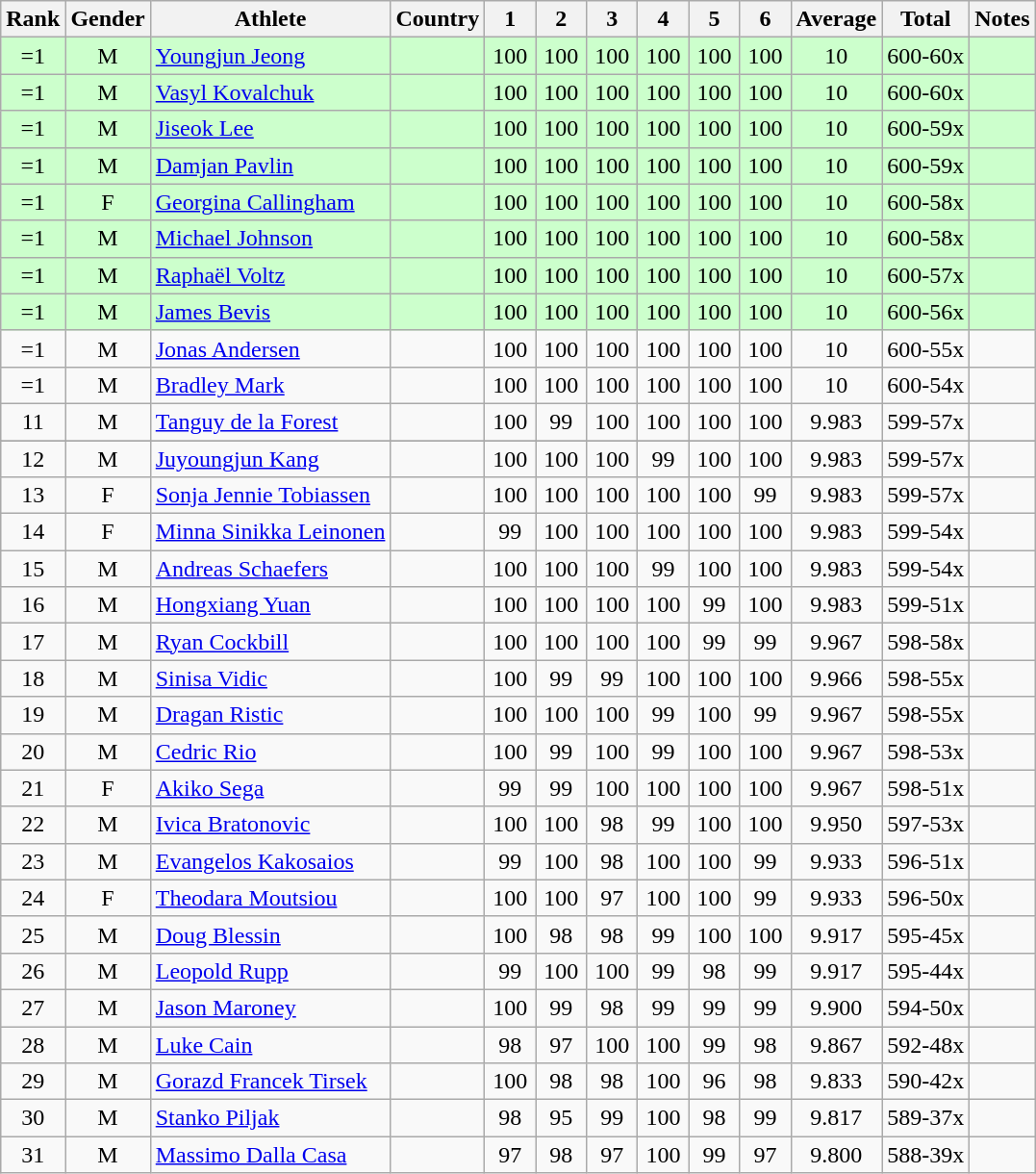<table class="wikitable sortable" style="text-align:center">
<tr>
<th>Rank</th>
<th>Gender</th>
<th>Athlete</th>
<th>Country</th>
<th style="width: 28px">1</th>
<th style="width: 28px">2</th>
<th style="width: 28px">3</th>
<th style="width: 28px">4</th>
<th style="width: 28px">5</th>
<th style="width: 28px">6</th>
<th>Average</th>
<th>Total</th>
<th class="unsortable">Notes</th>
</tr>
<tr bgcolor=#ccffcc>
<td>=1</td>
<td>M</td>
<td align="left"><a href='#'>Youngjun Jeong</a></td>
<td align="left"></td>
<td>100</td>
<td>100</td>
<td>100</td>
<td>100</td>
<td>100</td>
<td>100</td>
<td>10</td>
<td>600-60x</td>
<td></td>
</tr>
<tr bgcolor=#ccffcc>
<td>=1</td>
<td>M</td>
<td align="left"><a href='#'>Vasyl Kovalchuk</a></td>
<td align="left"></td>
<td>100</td>
<td>100</td>
<td>100</td>
<td>100</td>
<td>100</td>
<td>100</td>
<td>10</td>
<td>600-60x</td>
<td></td>
</tr>
<tr bgcolor=#ccffcc>
<td>=1</td>
<td>M</td>
<td align="left"><a href='#'>Jiseok Lee</a></td>
<td align="left"></td>
<td>100</td>
<td>100</td>
<td>100</td>
<td>100</td>
<td>100</td>
<td>100</td>
<td>10</td>
<td>600-59x</td>
<td></td>
</tr>
<tr bgcolor=#ccffcc>
<td>=1</td>
<td>M</td>
<td align="left"><a href='#'>Damjan Pavlin</a></td>
<td align="left"></td>
<td>100</td>
<td>100</td>
<td>100</td>
<td>100</td>
<td>100</td>
<td>100</td>
<td>10</td>
<td>600-59x</td>
<td></td>
</tr>
<tr bgcolor=#ccffcc>
<td>=1</td>
<td>F</td>
<td align="left"><a href='#'>Georgina Callingham</a></td>
<td align="left"></td>
<td>100</td>
<td>100</td>
<td>100</td>
<td>100</td>
<td>100</td>
<td>100</td>
<td>10</td>
<td>600-58x</td>
<td></td>
</tr>
<tr bgcolor=#ccffcc>
<td>=1</td>
<td>M</td>
<td align="left"><a href='#'>Michael Johnson</a></td>
<td align="left"></td>
<td>100</td>
<td>100</td>
<td>100</td>
<td>100</td>
<td>100</td>
<td>100</td>
<td>10</td>
<td>600-58x</td>
<td></td>
</tr>
<tr bgcolor=#ccffcc>
<td>=1</td>
<td>M</td>
<td align="left"><a href='#'>Raphaël Voltz</a></td>
<td align="left"></td>
<td>100</td>
<td>100</td>
<td>100</td>
<td>100</td>
<td>100</td>
<td>100</td>
<td>10</td>
<td>600-57x</td>
<td></td>
</tr>
<tr bgcolor=#ccffcc>
<td>=1</td>
<td>M</td>
<td align="left"><a href='#'>James Bevis</a></td>
<td align="left"></td>
<td>100</td>
<td>100</td>
<td>100</td>
<td>100</td>
<td>100</td>
<td>100</td>
<td>10</td>
<td>600-56x</td>
<td></td>
</tr>
<tr>
<td>=1</td>
<td>M</td>
<td align="left"><a href='#'>Jonas Andersen</a></td>
<td align="left"></td>
<td>100</td>
<td>100</td>
<td>100</td>
<td>100</td>
<td>100</td>
<td>100</td>
<td>10</td>
<td>600-55x</td>
<td></td>
</tr>
<tr>
<td>=1</td>
<td>M</td>
<td align="left"><a href='#'>Bradley Mark</a></td>
<td align="left"></td>
<td>100</td>
<td>100</td>
<td>100</td>
<td>100</td>
<td>100</td>
<td>100</td>
<td>10</td>
<td>600-54x</td>
<td></td>
</tr>
<tr>
<td>11</td>
<td>M</td>
<td align="left"><a href='#'>Tanguy de la Forest</a></td>
<td align="left"></td>
<td>100</td>
<td>99</td>
<td>100</td>
<td>100</td>
<td>100</td>
<td>100</td>
<td>9.983</td>
<td>599-57x</td>
<td></td>
</tr>
<tr bgcolor=#ccffcc>
</tr>
<tr>
<td>12</td>
<td>M</td>
<td align="left"><a href='#'>Juyoungjun Kang</a></td>
<td align="left"></td>
<td>100</td>
<td>100</td>
<td>100</td>
<td>99</td>
<td>100</td>
<td>100</td>
<td>9.983</td>
<td>599-57x</td>
<td></td>
</tr>
<tr>
<td>13</td>
<td>F</td>
<td align="left"><a href='#'>Sonja Jennie Tobiassen</a></td>
<td align="left"></td>
<td>100</td>
<td>100</td>
<td>100</td>
<td>100</td>
<td>100</td>
<td>99</td>
<td>9.983</td>
<td>599-57x</td>
<td></td>
</tr>
<tr>
<td>14</td>
<td>F</td>
<td align="left"><a href='#'>Minna Sinikka Leinonen</a></td>
<td align="left"></td>
<td>99</td>
<td>100</td>
<td>100</td>
<td>100</td>
<td>100</td>
<td>100</td>
<td>9.983</td>
<td>599-54x</td>
<td></td>
</tr>
<tr>
<td>15</td>
<td>M</td>
<td align="left"><a href='#'>Andreas Schaefers</a></td>
<td align="left"></td>
<td>100</td>
<td>100</td>
<td>100</td>
<td>99</td>
<td>100</td>
<td>100</td>
<td>9.983</td>
<td>599-54x</td>
<td></td>
</tr>
<tr>
<td>16</td>
<td>M</td>
<td align="left"><a href='#'>Hongxiang Yuan</a></td>
<td align="left"></td>
<td>100</td>
<td>100</td>
<td>100</td>
<td>100</td>
<td>99</td>
<td>100</td>
<td>9.983</td>
<td>599-51x</td>
<td></td>
</tr>
<tr>
<td>17</td>
<td>M</td>
<td align="left"><a href='#'>Ryan Cockbill</a></td>
<td align="left"></td>
<td>100</td>
<td>100</td>
<td>100</td>
<td>100</td>
<td>99</td>
<td>99</td>
<td>9.967</td>
<td>598-58x</td>
<td></td>
</tr>
<tr>
<td>18</td>
<td>M</td>
<td align="left"><a href='#'>Sinisa Vidic</a></td>
<td align="left"></td>
<td>100</td>
<td>99</td>
<td>99</td>
<td>100</td>
<td>100</td>
<td>100</td>
<td>9.966</td>
<td>598-55x</td>
<td></td>
</tr>
<tr>
<td>19</td>
<td>M</td>
<td align="left"><a href='#'>Dragan Ristic</a></td>
<td align="left"></td>
<td>100</td>
<td>100</td>
<td>100</td>
<td>99</td>
<td>100</td>
<td>99</td>
<td>9.967</td>
<td>598-55x</td>
<td></td>
</tr>
<tr>
<td>20</td>
<td>M</td>
<td align="left"><a href='#'>Cedric Rio</a></td>
<td align="left"></td>
<td>100</td>
<td>99</td>
<td>100</td>
<td>99</td>
<td>100</td>
<td>100</td>
<td>9.967</td>
<td>598-53x</td>
<td></td>
</tr>
<tr>
<td>21</td>
<td>F</td>
<td align="left"><a href='#'>Akiko Sega</a></td>
<td align="left"></td>
<td>99</td>
<td>99</td>
<td>100</td>
<td>100</td>
<td>100</td>
<td>100</td>
<td>9.967</td>
<td>598-51x</td>
<td></td>
</tr>
<tr>
<td>22</td>
<td>M</td>
<td align="left"><a href='#'>Ivica Bratonovic</a></td>
<td align="left"></td>
<td>100</td>
<td>100</td>
<td>98</td>
<td>99</td>
<td>100</td>
<td>100</td>
<td>9.950</td>
<td>597-53x</td>
<td></td>
</tr>
<tr>
<td>23</td>
<td>M</td>
<td align="left"><a href='#'>Evangelos Kakosaios</a></td>
<td align="left"></td>
<td>99</td>
<td>100</td>
<td>98</td>
<td>100</td>
<td>100</td>
<td>99</td>
<td>9.933</td>
<td>596-51x</td>
<td></td>
</tr>
<tr>
<td>24</td>
<td>F</td>
<td align="left"><a href='#'>Theodara Moutsiou</a></td>
<td align="left"></td>
<td>100</td>
<td>100</td>
<td>97</td>
<td>100</td>
<td>100</td>
<td>99</td>
<td>9.933</td>
<td>596-50x</td>
<td></td>
</tr>
<tr>
<td>25</td>
<td>M</td>
<td align="left"><a href='#'>Doug Blessin</a></td>
<td align="left"></td>
<td>100</td>
<td>98</td>
<td>98</td>
<td>99</td>
<td>100</td>
<td>100</td>
<td>9.917</td>
<td>595-45x</td>
<td></td>
</tr>
<tr>
<td>26</td>
<td>M</td>
<td align="left"><a href='#'>Leopold Rupp</a></td>
<td align="left"></td>
<td>99</td>
<td>100</td>
<td>100</td>
<td>99</td>
<td>98</td>
<td>99</td>
<td>9.917</td>
<td>595-44x</td>
<td></td>
</tr>
<tr>
<td>27</td>
<td>M</td>
<td align="left"><a href='#'>Jason Maroney</a></td>
<td align="left"></td>
<td>100</td>
<td>99</td>
<td>98</td>
<td>99</td>
<td>99</td>
<td>99</td>
<td>9.900</td>
<td>594-50x</td>
<td></td>
</tr>
<tr>
<td>28</td>
<td>M</td>
<td align="left"><a href='#'>Luke Cain</a></td>
<td align="left"></td>
<td>98</td>
<td>97</td>
<td>100</td>
<td>100</td>
<td>99</td>
<td>98</td>
<td>9.867</td>
<td>592-48x</td>
<td></td>
</tr>
<tr>
<td>29</td>
<td>M</td>
<td align="left"><a href='#'>Gorazd Francek Tirsek</a></td>
<td align="left"></td>
<td>100</td>
<td>98</td>
<td>98</td>
<td>100</td>
<td>96</td>
<td>98</td>
<td>9.833</td>
<td>590-42x</td>
<td></td>
</tr>
<tr>
<td>30</td>
<td>M</td>
<td align="left"><a href='#'>Stanko Piljak</a></td>
<td align="left"></td>
<td>98</td>
<td>95</td>
<td>99</td>
<td>100</td>
<td>98</td>
<td>99</td>
<td>9.817</td>
<td>589-37x</td>
<td></td>
</tr>
<tr>
<td>31</td>
<td>M</td>
<td align="left"><a href='#'>Massimo Dalla Casa</a></td>
<td align="left"></td>
<td>97</td>
<td>98</td>
<td>97</td>
<td>100</td>
<td>99</td>
<td>97</td>
<td>9.800</td>
<td>588-39x</td>
<td></td>
</tr>
</table>
